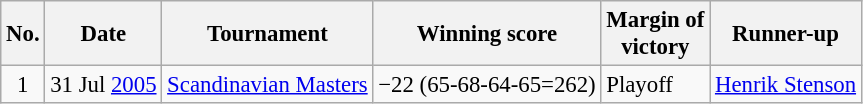<table class="wikitable" style="font-size:95%;">
<tr>
<th>No.</th>
<th>Date</th>
<th>Tournament</th>
<th>Winning score</th>
<th>Margin of<br>victory</th>
<th>Runner-up</th>
</tr>
<tr>
<td align=center>1</td>
<td align=right>31 Jul <a href='#'>2005</a></td>
<td><a href='#'>Scandinavian Masters</a></td>
<td>−22 (65-68-64-65=262)</td>
<td>Playoff</td>
<td> <a href='#'>Henrik Stenson</a></td>
</tr>
</table>
